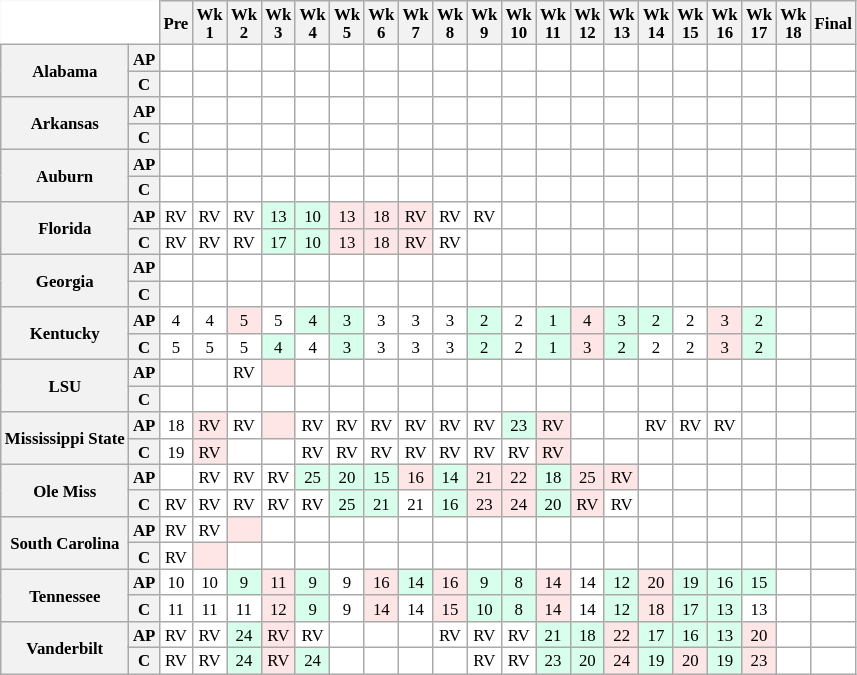<table class="wikitable" style="white-space:nowrap;font-size:70%;">
<tr>
<th colspan=2 style="background:white; border-top-style:hidden; border-left-style:hidden;"> </th>
<th>Pre</th>
<th>Wk<br>1</th>
<th>Wk<br>2</th>
<th>Wk<br>3</th>
<th>Wk<br>4</th>
<th>Wk<br>5</th>
<th>Wk<br>6</th>
<th>Wk<br>7</th>
<th>Wk<br>8</th>
<th>Wk<br>9</th>
<th>Wk<br>10</th>
<th>Wk<br>11</th>
<th>Wk<br>12</th>
<th>Wk<br>13</th>
<th>Wk<br>14</th>
<th>Wk<br>15</th>
<th>Wk<br>16</th>
<th>Wk<br>17</th>
<th>Wk<br>18</th>
<th>Final</th>
</tr>
<tr style="text-align:center;">
<th rowspan=2>Alabama</th>
<th>AP</th>
<td style="background:#FFF;"></td>
<td style="background:#FFF;"></td>
<td style="background:#FFF;"></td>
<td style="background:#FFF;"></td>
<td style="background:#FFF;"></td>
<td style="background:#FFF;"></td>
<td style="background:#FFF;"></td>
<td style="background:#FFF;"></td>
<td style="background:#FFF;"></td>
<td style="background:#FFF;"></td>
<td style="background:#FFF;"></td>
<td style="background:#FFF;"></td>
<td style="background:#FFF;"></td>
<td style="background:#FFF;"></td>
<td style="background:#FFF;"></td>
<td style="background:#FFF;"></td>
<td style="background:#FFF;"></td>
<td style="background:#FFF;"></td>
<td style="background:#FFF;"></td>
<td style="background:#FFF;"></td>
</tr>
<tr style="text-align:center;">
<th>C</th>
<td style="background:#FFF;"></td>
<td style="background:#FFF;"></td>
<td style="background:#FFF;"></td>
<td style="background:#FFF;"></td>
<td style="background:#FFF;"></td>
<td style="background:#FFF;"></td>
<td style="background:#FFF;"></td>
<td style="background:#FFF;"></td>
<td style="background:#FFF;"></td>
<td style="background:#FFF;"></td>
<td style="background:#FFF;"></td>
<td style="background:#FFF;"></td>
<td style="background:#FFF;"></td>
<td style="background:#FFF;"></td>
<td style="background:#FFF;"></td>
<td style="background:#FFF;"></td>
<td style="background:#FFF;"></td>
<td style="background:#FFF;"></td>
<td style="background:#FFF;"></td>
<td style="background:#FFF;"></td>
</tr>
<tr style="text-align:center;">
<th rowspan=2>Arkansas</th>
<th>AP</th>
<td style="background:#FFF;"></td>
<td style="background:#FFF;"></td>
<td style="background:#FFF;"></td>
<td style="background:#FFF;"></td>
<td style="background:#FFF;"></td>
<td style="background:#FFF;"></td>
<td style="background:#FFF;"></td>
<td style="background:#FFF;"></td>
<td style="background:#FFF;"></td>
<td style="background:#FFF;"></td>
<td style="background:#FFF;"></td>
<td style="background:#FFF;"></td>
<td style="background:#FFF;"></td>
<td style="background:#FFF;"></td>
<td style="background:#FFF;"></td>
<td style="background:#FFF;"></td>
<td style="background:#FFF;"></td>
<td style="background:#FFF;"></td>
<td style="background:#FFF;"></td>
<td style="background:#FFF;"></td>
</tr>
<tr style="text-align:center;">
<th>C</th>
<td style="background:#FFF;"></td>
<td style="background:#FFF;"></td>
<td style="background:#FFF;"></td>
<td style="background:#FFF;"></td>
<td style="background:#FFF;"></td>
<td style="background:#FFF;"></td>
<td style="background:#FFF;"></td>
<td style="background:#FFF;"></td>
<td style="background:#FFF;"></td>
<td style="background:#FFF;"></td>
<td style="background:#FFF;"></td>
<td style="background:#FFF;"></td>
<td style="background:#FFF;"></td>
<td style="background:#FFF;"></td>
<td style="background:#FFF;"></td>
<td style="background:#FFF;"></td>
<td style="background:#FFF;"></td>
<td style="background:#FFF;"></td>
<td style="background:#FFF;"></td>
<td style="background:#FFF;"></td>
</tr>
<tr style="text-align:center;">
<th rowspan=2>Auburn</th>
<th>AP</th>
<td style="background:#FFF;"></td>
<td style="background:#FFF;"></td>
<td style="background:#FFF;"></td>
<td style="background:#FFF;"></td>
<td style="background:#FFF;"></td>
<td style="background:#FFF;"></td>
<td style="background:#FFF;"></td>
<td style="background:#FFF;"></td>
<td style="background:#FFF;"></td>
<td style="background:#FFF;"></td>
<td style="background:#FFF;"></td>
<td style="background:#FFF;"></td>
<td style="background:#FFF;"></td>
<td style="background:#FFF;"></td>
<td style="background:#FFF;"></td>
<td style="background:#FFF;"></td>
<td style="background:#FFF;"></td>
<td style="background:#FFF;"></td>
<td style="background:#FFF;"></td>
<td style="background:#FFF;"></td>
</tr>
<tr style="text-align:center;">
<th>C</th>
<td style="background:#FFF;"></td>
<td style="background:#FFF;"></td>
<td style="background:#FFF;"></td>
<td style="background:#FFF;"></td>
<td style="background:#FFF;"></td>
<td style="background:#FFF;"></td>
<td style="background:#FFF;"></td>
<td style="background:#FFF;"></td>
<td style="background:#FFF;"></td>
<td style="background:#FFF;"></td>
<td style="background:#FFF;"></td>
<td style="background:#FFF;"></td>
<td style="background:#FFF;"></td>
<td style="background:#FFF;"></td>
<td style="background:#FFF;"></td>
<td style="background:#FFF;"></td>
<td style="background:#FFF;"></td>
<td style="background:#FFF;"></td>
<td style="background:#FFF;"></td>
<td style="background:#FFF;"></td>
</tr>
<tr style="text-align:center;">
<th rowspan=2>Florida</th>
<th>AP</th>
<td style="background:#FFF;">RV</td>
<td style="background:#FFF;">RV</td>
<td style="background:#FFF;">RV</td>
<td style="background:#D8FFEB;">13</td>
<td style="background:#D8FFEB;">10</td>
<td style="background:#FFE6E6;">13</td>
<td style="background:#FFE6E6;">18</td>
<td style="background:#FFE6E6;">RV</td>
<td style="background:#FFF;">RV</td>
<td style="background:#FFF;">RV</td>
<td style="background:#FFF;"></td>
<td style="background:#FFF;"></td>
<td style="background:#FFF;"></td>
<td style="background:#FFF;"></td>
<td style="background:#FFF;"></td>
<td style="background:#FFF;"></td>
<td style="background:#FFF;"></td>
<td style="background:#FFF;"></td>
<td style="background:#FFF;"></td>
<td style="background:#FFF;"></td>
</tr>
<tr style="text-align:center;">
<th>C</th>
<td style="background:#FFF;">RV</td>
<td style="background:#FFF;">RV</td>
<td style="background:#FFF;">RV</td>
<td style="background:#D8FFEB;">17</td>
<td style="background:#D8FFEB;">10</td>
<td style="background:#FFE6E6;">13</td>
<td style="background:#FFE6E6;">18</td>
<td style="background:#FFE6E6;">RV</td>
<td style="background:#FFF;">RV</td>
<td style="background:#FFF;"></td>
<td style="background:#FFF;"></td>
<td style="background:#FFF;"></td>
<td style="background:#FFF;"></td>
<td style="background:#FFF;"></td>
<td style="background:#FFF;"></td>
<td style="background:#FFF;"></td>
<td style="background:#FFF;"></td>
<td style="background:#FFF;"></td>
<td style="background:#FFF;"></td>
<td style="background:#FFF;"></td>
</tr>
<tr style="text-align:center;">
<th rowspan=2>Georgia</th>
<th>AP</th>
<td style="background:#FFF;"></td>
<td style="background:#FFF;"></td>
<td style="background:#FFF;"></td>
<td style="background:#FFF;"></td>
<td style="background:#FFF;"></td>
<td style="background:#FFF;"></td>
<td style="background:#FFF;"></td>
<td style="background:#FFF;"></td>
<td style="background:#FFF;"></td>
<td style="background:#FFF;"></td>
<td style="background:#FFF;"></td>
<td style="background:#FFF;"></td>
<td style="background:#FFF;"></td>
<td style="background:#FFF;"></td>
<td style="background:#FFF;"></td>
<td style="background:#FFF;"></td>
<td style="background:#FFF;"></td>
<td style="background:#FFF;"></td>
<td style="background:#FFF;"></td>
<td style="background:#FFF;"></td>
</tr>
<tr style="text-align:center;">
<th>C</th>
<td style="background:#FFF;"></td>
<td style="background:#FFF;"></td>
<td style="background:#FFF;"></td>
<td style="background:#FFF;"></td>
<td style="background:#FFF;"></td>
<td style="background:#FFF;"></td>
<td style="background:#FFF;"></td>
<td style="background:#FFF;"></td>
<td style="background:#FFF;"></td>
<td style="background:#FFF;"></td>
<td style="background:#FFF;"></td>
<td style="background:#FFF;"></td>
<td style="background:#FFF;"></td>
<td style="background:#FFF;"></td>
<td style="background:#FFF;"></td>
<td style="background:#FFF;"></td>
<td style="background:#FFF;"></td>
<td style="background:#FFF;"></td>
<td style="background:#FFF;"></td>
<td style="background:#FFF;"></td>
</tr>
<tr style="text-align:center;">
<th rowspan=2>Kentucky</th>
<th>AP</th>
<td style="background:#FFF;">4</td>
<td style="background:#FFF;">4</td>
<td style="background:#FFE6E6;">5</td>
<td style="background:#FFF;">5</td>
<td style="background:#D8FFEB;">4</td>
<td style="background:#D8FFEB;">3</td>
<td style="background:#FFF;">3</td>
<td style="background:#FFF;">3</td>
<td style="background:#FFF;">3</td>
<td style="background:#D8FFEB;">2</td>
<td style="background:#FFF;">2</td>
<td style="background:#D8FFEB;">1</td>
<td style="background:#FFE6E6;">4</td>
<td style="background:#D8FFEB;">3</td>
<td style="background:#D8FFEB;">2</td>
<td style="background:#FFF;">2</td>
<td style="background:#FFE6E6;">3</td>
<td style="background:#D8FFEB;">2</td>
<td style="background:#FFF;"></td>
<td style="background:#FFF;"></td>
</tr>
<tr style="text-align:center;">
<th>C</th>
<td style="background:#FFF;">5</td>
<td style="background:#FFF;">5</td>
<td style="background:#FFF;">5</td>
<td style="background:#D8FFEB;">4</td>
<td style="background:#FFF;">4</td>
<td style="background:#D8FFEB;">3</td>
<td style="background:#FFF;">3</td>
<td style="background:#FFF;">3</td>
<td style="background:#FFF;">3</td>
<td style="background:#D8FFEB;">2</td>
<td style="background:#FFF;">2</td>
<td style="background:#D8FFEB;">1</td>
<td style="background:#FFE6E6;">3</td>
<td style="background:#D8FFEB;">2</td>
<td style="background:#FFF;">2</td>
<td style="background:#FFF;">2</td>
<td style="background:#FFE6E6;">3</td>
<td style="background:#D8FFEB;">2</td>
<td style="background:#FFF;"></td>
<td style="background:#FFF;"></td>
</tr>
<tr style="text-align:center;">
<th rowspan=2>LSU</th>
<th>AP</th>
<td style="background:#FFF;"></td>
<td style="background:#FFF;"></td>
<td style="background:#FFF;">RV</td>
<td style="background:#FFE6E6;"></td>
<td style="background:#FFF;"></td>
<td style="background:#FFF;"></td>
<td style="background:#FFF;"></td>
<td style="background:#FFF;"></td>
<td style="background:#FFF;"></td>
<td style="background:#FFF;"></td>
<td style="background:#FFF;"></td>
<td style="background:#FFF;"></td>
<td style="background:#FFF;"></td>
<td style="background:#FFF;"></td>
<td style="background:#FFF;"></td>
<td style="background:#FFF;"></td>
<td style="background:#FFF;"></td>
<td style="background:#FFF;"></td>
<td style="background:#FFF;"></td>
<td style="background:#FFF;"></td>
</tr>
<tr style="text-align:center;">
<th>C</th>
<td style="background:#FFF;"></td>
<td style="background:#FFF;"></td>
<td style="background:#FFF;"></td>
<td style="background:#FFF;"></td>
<td style="background:#FFF;"></td>
<td style="background:#FFF;"></td>
<td style="background:#FFF;"></td>
<td style="background:#FFF;"></td>
<td style="background:#FFF;"></td>
<td style="background:#FFF;"></td>
<td style="background:#FFF;"></td>
<td style="background:#FFF;"></td>
<td style="background:#FFF;"></td>
<td style="background:#FFF;"></td>
<td style="background:#FFF;"></td>
<td style="background:#FFF;"></td>
<td style="background:#FFF;"></td>
<td style="background:#FFF;"></td>
<td style="background:#FFF;"></td>
<td style="background:#FFF;"></td>
</tr>
<tr style="text-align:center;">
<th rowspan=2>Mississippi State</th>
<th>AP</th>
<td style="background:#FFF;">18</td>
<td style="background:#FFE6E6;">RV</td>
<td style="background:#FFF;">RV</td>
<td style="background:#FFE6E6;"></td>
<td style="background:#FFF;">RV</td>
<td style="background:#FFF;">RV</td>
<td style="background:#FFF;">RV</td>
<td style="background:#FFF;">RV</td>
<td style="background:#FFF;">RV</td>
<td style="background:#FFF;">RV</td>
<td style="background:#D8FFEB;">23</td>
<td style="background:#FFE6E6;">RV</td>
<td style="background:#FFF;"></td>
<td style="background:#FFF;"></td>
<td style="background:#FFF;">RV</td>
<td style="background:#FFF;">RV</td>
<td style="background:#FFF;">RV</td>
<td style="background:#FFF;"></td>
<td style="background:#FFF;"></td>
<td style="background:#FFF;"></td>
</tr>
<tr style="text-align:center;">
<th>C</th>
<td style="background:#FFF;">19</td>
<td style="background:#FFE6E6;">RV</td>
<td style="background:#FFF;"></td>
<td style="background:#FFF;"></td>
<td style="background:#FFF;">RV</td>
<td style="background:#FFF;">RV</td>
<td style="background:#FFF;">RV</td>
<td style="background:#FFF;">RV</td>
<td style="background:#FFF;">RV</td>
<td style="background:#FFF;">RV</td>
<td style="background:#FFF;">RV</td>
<td style="background:#FFE6E6;">RV</td>
<td style="background:#FFF;"></td>
<td style="background:#FFF;"></td>
<td style="background:#FFF;"></td>
<td style="background:#FFF;"></td>
<td style="background:#FFF;"></td>
<td style="background:#FFF;"></td>
<td style="background:#FFF;"></td>
<td style="background:#FFF;"></td>
</tr>
<tr style="text-align:center;">
<th rowspan=2>Ole Miss</th>
<th>AP</th>
<td style="background:#FFF;"></td>
<td style="background:#FFF;">RV</td>
<td style="background:#FFF;">RV</td>
<td style="background:#FFF;">RV</td>
<td style="background:#D8FFEB;">25</td>
<td style="background:#D8FFEB;">20</td>
<td style="background:#D8FFEB;">15</td>
<td style="background:#FFE6E6;">16</td>
<td style="background:#D8FFEB;">14</td>
<td style="background:#FFE6E6;">21</td>
<td style="background:#FFE6E6;">22</td>
<td style="background:#D8FFEB;">18</td>
<td style="background:#FFE6E6;">25</td>
<td style="background:#FFE6E6;">RV</td>
<td style="background:#FFF;"></td>
<td style="background:#FFF;"></td>
<td style="background:#FFF;"></td>
<td style="background:#FFF;"></td>
<td style="background:#FFF;"></td>
<td style="background:#FFF;"></td>
</tr>
<tr style="text-align:center;">
<th>C</th>
<td style="background:#FFF;">RV</td>
<td style="background:#FFF;">RV</td>
<td style="background:#FFF;">RV</td>
<td style="background:#FFF;">RV</td>
<td style="background:#FFF;">RV</td>
<td style="background:#D8FFEB;">25</td>
<td style="background:#D8FFEB;">21</td>
<td style="background:#FFF;">21</td>
<td style="background:#D8FFEB;">16</td>
<td style="background:#FFE6E6;">23</td>
<td style="background:#FFE6E6;">24</td>
<td style="background:#D8FFEB;">20</td>
<td style="background:#FFE6E6;">RV</td>
<td style="background:#FFF;">RV</td>
<td style="background:#FFF;"></td>
<td style="background:#FFF;"></td>
<td style="background:#FFF;"></td>
<td style="background:#FFF;"></td>
<td style="background:#FFF;"></td>
<td style="background:#FFF;"></td>
</tr>
<tr style="text-align:center;">
<th rowspan=2>South Carolina</th>
<th>AP</th>
<td style="background:#FFF;">RV</td>
<td style="background:#FFF;">RV</td>
<td style="background:#FFE6E6;"></td>
<td style="background:#FFF;"></td>
<td style="background:#FFF;"></td>
<td style="background:#FFF;"></td>
<td style="background:#FFF;"></td>
<td style="background:#FFF;"></td>
<td style="background:#FFF;"></td>
<td style="background:#FFF;"></td>
<td style="background:#FFF;"></td>
<td style="background:#FFF;"></td>
<td style="background:#FFF;"></td>
<td style="background:#FFF;"></td>
<td style="background:#FFF;"></td>
<td style="background:#FFF;"></td>
<td style="background:#FFF;"></td>
<td style="background:#FFF;"></td>
<td style="background:#FFF;"></td>
<td style="background:#FFF;"></td>
</tr>
<tr style="text-align:center;">
<th>C</th>
<td style="background:#FFF;">RV</td>
<td style="background:#FFE6E6;"></td>
<td style="background:#FFF;"></td>
<td style="background:#FFF;"></td>
<td style="background:#FFF;"></td>
<td style="background:#FFF;"></td>
<td style="background:#FFF;"></td>
<td style="background:#FFF;"></td>
<td style="background:#FFF;"></td>
<td style="background:#FFF;"></td>
<td style="background:#FFF;"></td>
<td style="background:#FFF;"></td>
<td style="background:#FFF;"></td>
<td style="background:#FFF;"></td>
<td style="background:#FFF;"></td>
<td style="background:#FFF;"></td>
<td style="background:#FFF;"></td>
<td style="background:#FFF;"></td>
<td style="background:#FFF;"></td>
<td style="background:#FFF;"></td>
</tr>
<tr style="text-align:center;">
<th rowspan=2>Tennessee</th>
<th>AP</th>
<td style="background:#FFF;">10</td>
<td style="background:#FFF;">10</td>
<td style="background:#D8FFEB;">9</td>
<td style="background:#FFE6E6;">11</td>
<td style="background:#D8FFEB;">9</td>
<td style="background:#FFF;">9</td>
<td style="background:#FFE6E6;">16</td>
<td style="background:#D8FFEB;">14</td>
<td style="background:#FFE6E6;">16</td>
<td style="background:#D8FFEB;">9</td>
<td style="background:#D8FFEB;">8</td>
<td style="background:#FFE6E6;">14</td>
<td style="background:#FFF;">14</td>
<td style="background:#D8FFEB;">12</td>
<td style="background:#FFE6E6;">20</td>
<td style="background:#D8FFEB;">19</td>
<td style="background:#D8FFEB;">16</td>
<td style="background:#D8FFEB;">15</td>
<td style="background:#FFF;"></td>
<td style="background:#FFF;"></td>
</tr>
<tr style="text-align:center;">
<th>C</th>
<td style="background:#FFF;">11</td>
<td style="background:#FFF;">11</td>
<td style="background:#FFF;">11</td>
<td style="background:#FFE6E6;">12</td>
<td style="background:#D8FFEB;">9</td>
<td style="background:#FFF;">9</td>
<td style="background:#FFE6E6;">14</td>
<td style="background:#FFF;">14</td>
<td style="background:#FFE6E6;">15</td>
<td style="background:#D8FFEB;">10</td>
<td style="background:#D8FFEB;">8</td>
<td style="background:#FFE6E6;">14</td>
<td style="background:#FFF;">14</td>
<td style="background:#D8FFEB;">12</td>
<td style="background:#FFE6E6;">18</td>
<td style="background:#D8FFEB;">17</td>
<td style="background:#D8FFEB;">13</td>
<td style="background:#FFF;">13</td>
<td style="background:#FFF;"></td>
<td style="background:#FFF;"></td>
</tr>
<tr style="text-align:center;">
<th rowspan=2>Vanderbilt</th>
<th>AP</th>
<td style="background:#FFF;">RV</td>
<td style="background:#FFF;">RV</td>
<td style="background:#D8FFEB;">24</td>
<td style="background:#FFE6E6;">RV</td>
<td style="background:#FFF;">RV</td>
<td style="background:#FFF;"></td>
<td style="background:#FFF;"></td>
<td style="background:#FFF;"></td>
<td style="background:#FFF;">RV</td>
<td style="background:#FFF;">RV</td>
<td style="background:#FFF;">RV</td>
<td style="background:#D8FFEB;">21</td>
<td style="background:#D8FFEB;">18</td>
<td style="background:#FFE6E6;">22</td>
<td style="background:#D8FFEB;">17</td>
<td style="background:#D8FFEB;">16</td>
<td style="background:#D8FFEB;">13</td>
<td style="background:#FFE6E6;">20</td>
<td style="background:#FFF;"></td>
<td style="background:#FFF;"></td>
</tr>
<tr style="text-align:center;">
<th>C</th>
<td style="background:#FFF;">RV</td>
<td style="background:#FFF;">RV</td>
<td style="background:#D8FFEB;">24</td>
<td style="background:#FFE6E6;">RV</td>
<td style="background:#D8FFEB;">24</td>
<td style="background:#FFF;"></td>
<td style="background:#FFF;"></td>
<td style="background:#FFF;"></td>
<td style="background:#FFF;"></td>
<td style="background:#FFF;">RV</td>
<td style="background:#FFF;">RV</td>
<td style="background:#D8FFEB;">23</td>
<td style="background:#D8FFEB;">20</td>
<td style="background:#FFE6E6;">24</td>
<td style="background:#D8FFEB;">19</td>
<td style="background:#FFE6E6;">20</td>
<td style="background:#D8FFEB;">19</td>
<td style="background:#FFE6E6;">23</td>
<td style="background:#FFF;"></td>
<td style="background:#FFF;"></td>
</tr>
</table>
